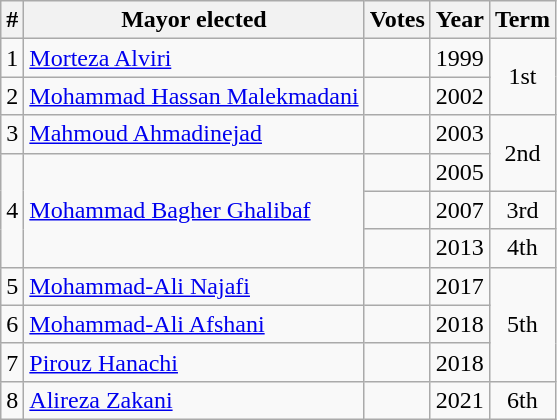<table class=wikitable style=text-align:center>
<tr>
<th>#</th>
<th>Mayor elected</th>
<th>Votes</th>
<th>Year</th>
<th>Term</th>
</tr>
<tr>
<td>1</td>
<td align=left><a href='#'>Morteza Alviri</a></td>
<td></td>
<td>1999</td>
<td rowspan=2>1st</td>
</tr>
<tr>
<td>2</td>
<td align=left><a href='#'>Mohammad Hassan Malekmadani</a></td>
<td></td>
<td>2002</td>
</tr>
<tr>
<td>3</td>
<td align=left><a href='#'>Mahmoud Ahmadinejad</a></td>
<td></td>
<td>2003</td>
<td rowspan=2>2nd</td>
</tr>
<tr>
<td rowspan=3>4</td>
<td align=left rowspan=3><a href='#'>Mohammad Bagher Ghalibaf</a></td>
<td></td>
<td>2005</td>
</tr>
<tr>
<td></td>
<td>2007</td>
<td>3rd</td>
</tr>
<tr>
<td></td>
<td>2013</td>
<td>4th</td>
</tr>
<tr>
<td>5</td>
<td align=left><a href='#'>Mohammad-Ali Najafi</a></td>
<td></td>
<td>2017</td>
<td rowspan="3">5th</td>
</tr>
<tr>
<td>6</td>
<td align=left><a href='#'>Mohammad-Ali Afshani</a></td>
<td></td>
<td>2018</td>
</tr>
<tr>
<td>7</td>
<td align=left><a href='#'>Pirouz Hanachi</a></td>
<td></td>
<td>2018</td>
</tr>
<tr>
<td>8</td>
<td align=left><a href='#'>Alireza Zakani</a></td>
<td></td>
<td>2021</td>
<td rowspan="1">6th</td>
</tr>
</table>
